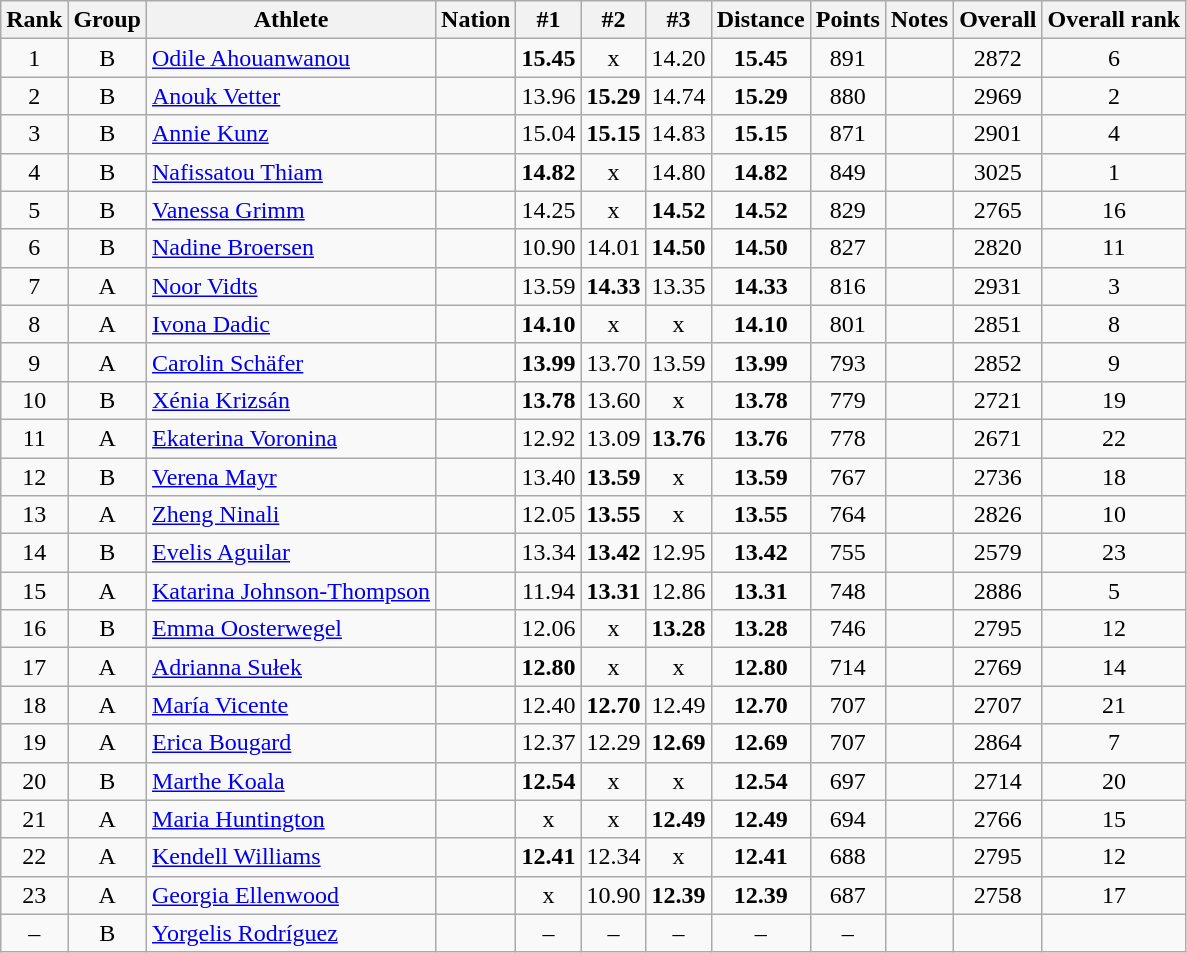<table class="wikitable sortable" style="text-align:center">
<tr>
<th>Rank</th>
<th>Group</th>
<th>Athlete</th>
<th>Nation</th>
<th>#1</th>
<th>#2</th>
<th>#3</th>
<th>Distance</th>
<th>Points</th>
<th>Notes</th>
<th>Overall</th>
<th>Overall rank</th>
</tr>
<tr>
<td>1</td>
<td>B</td>
<td align="left"><a href='#'>Odile Ahouanwanou</a></td>
<td align="left"></td>
<td><strong>15.45</strong></td>
<td>x</td>
<td>14.20</td>
<td><strong>15.45</strong></td>
<td>891</td>
<td></td>
<td>2872</td>
<td>6</td>
</tr>
<tr>
<td>2</td>
<td>B</td>
<td align="left"><a href='#'>Anouk Vetter</a></td>
<td align="left"></td>
<td>13.96</td>
<td><strong>15.29</strong></td>
<td>14.74</td>
<td><strong>15.29</strong></td>
<td>880</td>
<td></td>
<td>2969</td>
<td>2</td>
</tr>
<tr>
<td>3</td>
<td>B</td>
<td align="left"><a href='#'>Annie Kunz</a></td>
<td align="left"></td>
<td>15.04</td>
<td><strong>15.15</strong></td>
<td>14.83</td>
<td><strong>15.15</strong></td>
<td>871</td>
<td></td>
<td>2901</td>
<td>4</td>
</tr>
<tr>
<td>4</td>
<td>B</td>
<td align="left"><a href='#'>Nafissatou Thiam</a></td>
<td align="left"></td>
<td><strong>14.82</strong></td>
<td>x</td>
<td>14.80</td>
<td><strong>14.82</strong></td>
<td>849</td>
<td></td>
<td>3025</td>
<td>1</td>
</tr>
<tr>
<td>5</td>
<td>B</td>
<td align="left"><a href='#'>Vanessa Grimm</a></td>
<td align="left"></td>
<td>14.25</td>
<td>x</td>
<td><strong>14.52</strong></td>
<td><strong>14.52</strong></td>
<td>829</td>
<td></td>
<td>2765</td>
<td>16</td>
</tr>
<tr>
<td>6</td>
<td>B</td>
<td align="left"><a href='#'>Nadine Broersen</a></td>
<td align="left"></td>
<td>10.90</td>
<td>14.01</td>
<td><strong>14.50</strong></td>
<td><strong>14.50</strong></td>
<td>827</td>
<td></td>
<td>2820</td>
<td>11</td>
</tr>
<tr>
<td>7</td>
<td>A</td>
<td align="left"><a href='#'>Noor Vidts</a></td>
<td align="left"></td>
<td>13.59</td>
<td><strong>14.33</strong></td>
<td>13.35</td>
<td><strong>14.33</strong></td>
<td>816</td>
<td></td>
<td>2931</td>
<td>3</td>
</tr>
<tr>
<td>8</td>
<td>A</td>
<td align="left"><a href='#'>Ivona Dadic</a></td>
<td align="left"></td>
<td><strong>14.10</strong></td>
<td>x</td>
<td>x</td>
<td><strong>14.10</strong></td>
<td>801</td>
<td></td>
<td>2851</td>
<td>8</td>
</tr>
<tr>
<td>9</td>
<td>A</td>
<td align="left"><a href='#'>Carolin Schäfer</a></td>
<td align="left"></td>
<td><strong>13.99</strong></td>
<td>13.70</td>
<td>13.59</td>
<td><strong>13.99</strong></td>
<td>793</td>
<td></td>
<td>2852</td>
<td>9</td>
</tr>
<tr>
<td>10</td>
<td>B</td>
<td align="left"><a href='#'>Xénia Krizsán</a></td>
<td align="left"></td>
<td><strong>13.78</strong></td>
<td>13.60</td>
<td>x</td>
<td><strong>13.78</strong></td>
<td>779</td>
<td></td>
<td>2721</td>
<td>19</td>
</tr>
<tr>
<td>11</td>
<td>A</td>
<td align="left"><a href='#'>Ekaterina Voronina</a></td>
<td align="left"></td>
<td>12.92</td>
<td>13.09</td>
<td><strong>13.76</strong></td>
<td><strong>13.76</strong></td>
<td>778</td>
<td></td>
<td>2671</td>
<td>22</td>
</tr>
<tr>
<td>12</td>
<td>B</td>
<td align="left"><a href='#'>Verena Mayr</a></td>
<td align="left"></td>
<td>13.40</td>
<td><strong>13.59</strong></td>
<td>x</td>
<td><strong>13.59</strong></td>
<td>767</td>
<td></td>
<td>2736</td>
<td>18</td>
</tr>
<tr>
<td>13</td>
<td>A</td>
<td align="left"><a href='#'>Zheng Ninali</a></td>
<td align="left"></td>
<td>12.05</td>
<td><strong>13.55</strong></td>
<td>x</td>
<td><strong>13.55</strong></td>
<td>764</td>
<td></td>
<td>2826</td>
<td>10</td>
</tr>
<tr>
<td>14</td>
<td>B</td>
<td align="left"><a href='#'>Evelis Aguilar</a></td>
<td align="left"></td>
<td>13.34</td>
<td><strong>13.42</strong></td>
<td>12.95</td>
<td><strong>13.42</strong></td>
<td>755</td>
<td></td>
<td>2579</td>
<td>23</td>
</tr>
<tr>
<td>15</td>
<td>A</td>
<td align="left"><a href='#'>Katarina Johnson-Thompson</a></td>
<td align="left"></td>
<td>11.94</td>
<td><strong>13.31</strong></td>
<td>12.86</td>
<td><strong>13.31</strong></td>
<td>748</td>
<td></td>
<td>2886</td>
<td>5</td>
</tr>
<tr>
<td>16</td>
<td>B</td>
<td align="left"><a href='#'>Emma Oosterwegel</a></td>
<td align="left"></td>
<td>12.06</td>
<td>x</td>
<td><strong>13.28</strong></td>
<td><strong>13.28</strong></td>
<td>746</td>
<td></td>
<td>2795</td>
<td>12</td>
</tr>
<tr>
<td>17</td>
<td>A</td>
<td align="left"><a href='#'>Adrianna Sułek</a></td>
<td align="left"></td>
<td><strong>12.80</strong></td>
<td>x</td>
<td>x</td>
<td><strong>12.80</strong></td>
<td>714</td>
<td></td>
<td>2769</td>
<td>14</td>
</tr>
<tr>
<td>18</td>
<td>A</td>
<td align="left"><a href='#'>María Vicente</a></td>
<td align="left"></td>
<td>12.40</td>
<td><strong>12.70</strong></td>
<td>12.49</td>
<td><strong>12.70</strong></td>
<td>707</td>
<td></td>
<td>2707</td>
<td>21</td>
</tr>
<tr>
<td>19</td>
<td>A</td>
<td align="left"><a href='#'>Erica Bougard</a></td>
<td align="left"></td>
<td>12.37</td>
<td>12.29</td>
<td><strong>12.69</strong></td>
<td><strong>12.69</strong></td>
<td>707</td>
<td></td>
<td>2864</td>
<td>7</td>
</tr>
<tr>
<td>20</td>
<td>B</td>
<td align="left"><a href='#'>Marthe Koala</a></td>
<td align="left"></td>
<td><strong>12.54</strong></td>
<td>x</td>
<td>x</td>
<td><strong>12.54</strong></td>
<td>697</td>
<td></td>
<td>2714</td>
<td>20</td>
</tr>
<tr>
<td>21</td>
<td>A</td>
<td align="left"><a href='#'>Maria Huntington</a></td>
<td align="left"></td>
<td>x</td>
<td>x</td>
<td><strong>12.49</strong></td>
<td><strong>12.49</strong></td>
<td>694</td>
<td></td>
<td>2766</td>
<td>15</td>
</tr>
<tr>
<td>22</td>
<td>A</td>
<td align="left"><a href='#'>Kendell Williams</a></td>
<td align="left"></td>
<td><strong>12.41</strong></td>
<td>12.34</td>
<td>x</td>
<td><strong>12.41</strong></td>
<td>688</td>
<td></td>
<td>2795</td>
<td>12</td>
</tr>
<tr>
<td>23</td>
<td>A</td>
<td align="left"><a href='#'>Georgia Ellenwood</a></td>
<td align="left"></td>
<td>x</td>
<td>10.90</td>
<td><strong>12.39</strong></td>
<td><strong>12.39</strong></td>
<td>687</td>
<td></td>
<td>2758</td>
<td>17</td>
</tr>
<tr>
<td>–</td>
<td>B</td>
<td align="left"><a href='#'>Yorgelis Rodríguez</a></td>
<td align="left"></td>
<td>–</td>
<td>–</td>
<td>–</td>
<td>–</td>
<td>–</td>
<td></td>
<td></td>
<td></td>
</tr>
</table>
